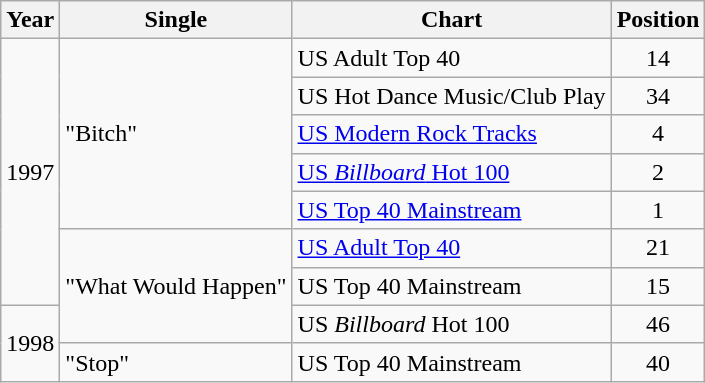<table class="wikitable">
<tr>
<th>Year</th>
<th>Single</th>
<th>Chart</th>
<th>Position</th>
</tr>
<tr>
<td rowspan="7">1997</td>
<td rowspan="5">"Bitch"</td>
<td>US Adult Top 40</td>
<td style="text-align:center;">14</td>
</tr>
<tr>
<td>US Hot Dance Music/Club Play</td>
<td style="text-align:center;">34</td>
</tr>
<tr>
<td><a href='#'>US Modern Rock Tracks</a></td>
<td style="text-align:center;">4</td>
</tr>
<tr>
<td><a href='#'>US <em>Billboard</em> Hot 100</a></td>
<td style="text-align:center;">2</td>
</tr>
<tr>
<td><a href='#'>US Top 40 Mainstream</a></td>
<td style="text-align:center;">1</td>
</tr>
<tr>
<td rowspan="3">"What Would Happen"</td>
<td><a href='#'>US Adult Top 40</a></td>
<td style="text-align:center;">21</td>
</tr>
<tr>
<td>US Top 40 Mainstream</td>
<td style="text-align:center;">15</td>
</tr>
<tr>
<td rowspan="2">1998</td>
<td>US <em>Billboard</em> Hot 100</td>
<td style="text-align:center;">46</td>
</tr>
<tr>
<td>"Stop"</td>
<td>US Top 40 Mainstream</td>
<td style="text-align:center;">40</td>
</tr>
</table>
